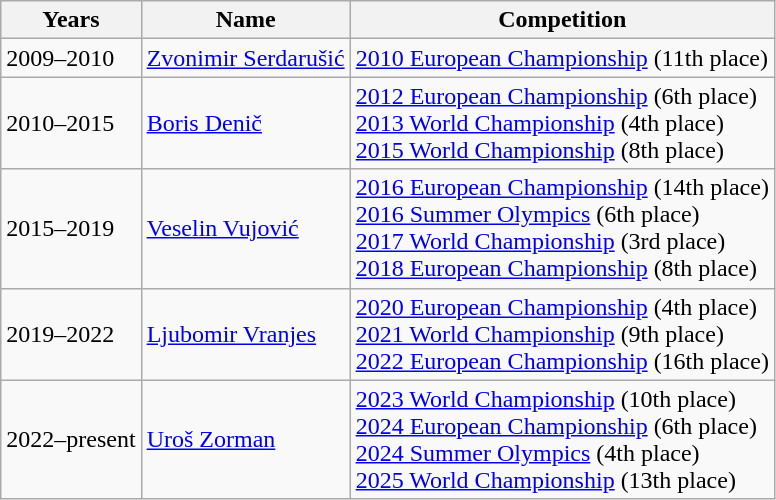<table class="wikitable">
<tr>
<th>Years</th>
<th>Name</th>
<th>Competition</th>
</tr>
<tr>
<td>2009–2010</td>
<td><a href='#'>Zvonimir Serdarušić</a></td>
<td><a href='#'>2010 European Championship</a> (11th place)</td>
</tr>
<tr>
<td>2010–2015</td>
<td><a href='#'>Boris Denič</a></td>
<td><a href='#'>2012 European Championship</a> (6th place)<br><a href='#'>2013 World Championship</a> (4th place)<br><a href='#'>2015 World Championship</a> (8th place)</td>
</tr>
<tr>
<td>2015–2019</td>
<td><a href='#'>Veselin Vujović</a></td>
<td><a href='#'>2016 European Championship</a> (14th place)<br><a href='#'>2016 Summer Olympics</a> (6th place)<br><a href='#'>2017 World Championship</a> (3rd place)<br><a href='#'>2018 European Championship</a> (8th place)</td>
</tr>
<tr>
<td>2019–2022</td>
<td><a href='#'>Ljubomir Vranjes</a></td>
<td><a href='#'>2020 European Championship</a> (4th place)<br><a href='#'>2021 World Championship</a> (9th place)<br><a href='#'>2022 European Championship</a> (16th place)</td>
</tr>
<tr>
<td>2022–present</td>
<td><a href='#'>Uroš Zorman</a></td>
<td><a href='#'>2023 World Championship</a> (10th place)<br><a href='#'>2024 European Championship</a> (6th place)<br><a href='#'>2024 Summer Olympics</a> (4th place)<br> <a href='#'>2025 World Championship</a> (13th place)</td>
</tr>
</table>
